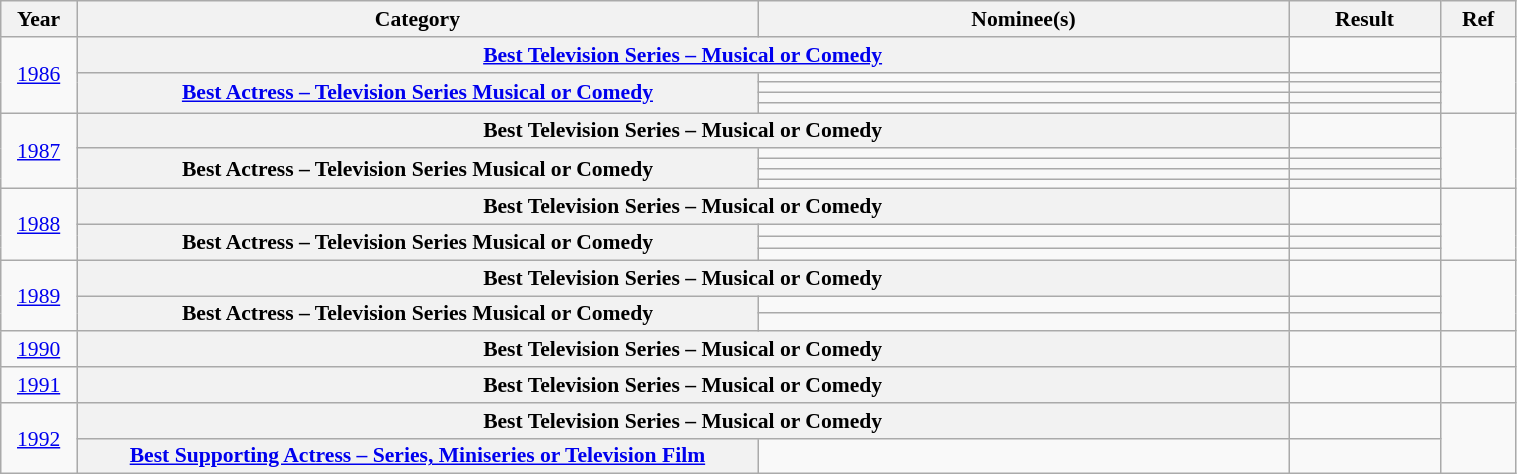<table class="wikitable plainrowheaders" style="font-size: 90%; text-align:center" width=80%>
<tr>
<th scope="col" width="5%">Year</th>
<th scope="col" width="45%">Category</th>
<th scope="col" width="35%">Nominee(s)</th>
<th scope="col" width="10%">Result</th>
<th scope="col" width="5%">Ref</th>
</tr>
<tr>
<td align=center rowspan="5"><a href='#'>1986</a></td>
<th scope="row" style="text-align:center" colspan="2"><a href='#'>Best Television Series – Musical or Comedy</a></th>
<td></td>
<td align=center rowspan="5"></td>
</tr>
<tr>
<th scope="row" style="text-align:center" rowspan="4"><a href='#'>Best Actress – Television Series Musical or Comedy</a></th>
<td></td>
<td></td>
</tr>
<tr>
<td></td>
<td></td>
</tr>
<tr>
<td></td>
<td></td>
</tr>
<tr>
<td></td>
<td></td>
</tr>
<tr>
<td align=center rowspan="5"><a href='#'>1987</a></td>
<th scope="row" style="text-align:center" colspan="2">Best Television Series – Musical or Comedy</th>
<td></td>
<td align=center rowspan="5"></td>
</tr>
<tr>
<th scope="row" style="text-align:center" rowspan="4">Best Actress – Television Series Musical or Comedy</th>
<td></td>
<td></td>
</tr>
<tr>
<td></td>
<td></td>
</tr>
<tr>
<td></td>
<td></td>
</tr>
<tr>
<td></td>
<td></td>
</tr>
<tr>
<td align=center rowspan="4"><a href='#'>1988</a></td>
<th scope="row" style="text-align:center" colspan="2">Best Television Series – Musical or Comedy</th>
<td></td>
<td align=center rowspan="4"></td>
</tr>
<tr>
<th scope="row" style="text-align:center" rowspan="3">Best Actress – Television Series Musical or Comedy</th>
<td></td>
<td></td>
</tr>
<tr>
<td></td>
<td></td>
</tr>
<tr>
<td></td>
<td></td>
</tr>
<tr>
<td align=center rowspan="3"><a href='#'>1989</a></td>
<th scope="row" style="text-align:center" colspan="2">Best Television Series – Musical or Comedy</th>
<td></td>
<td align=center rowspan="3"></td>
</tr>
<tr>
<th scope="row" style="text-align:center" rowspan="2">Best Actress – Television Series Musical or Comedy</th>
<td></td>
<td></td>
</tr>
<tr>
<td></td>
<td></td>
</tr>
<tr>
<td align=center><a href='#'>1990</a></td>
<th scope="row" style="text-align:center" colspan="2">Best Television Series – Musical or Comedy</th>
<td></td>
<td align=center></td>
</tr>
<tr>
<td align=center><a href='#'>1991</a></td>
<th scope="row" style="text-align:center" colspan="2">Best Television Series – Musical or Comedy</th>
<td></td>
<td align=center></td>
</tr>
<tr>
<td align=center rowspan="2"><a href='#'>1992</a></td>
<th scope="row" style="text-align:center" colspan="2">Best Television Series – Musical or Comedy</th>
<td></td>
<td align=center rowspan="2"></td>
</tr>
<tr>
<th scope="row" style="text-align:center"><a href='#'>Best Supporting Actress – Series, Miniseries or Television Film</a></th>
<td></td>
<td></td>
</tr>
</table>
